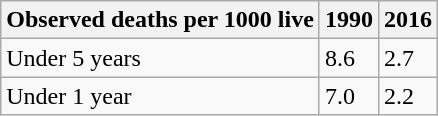<table class="wikitable">
<tr>
<th>Observed deaths per 1000 live</th>
<th>1990</th>
<th>2016</th>
</tr>
<tr>
<td>Under 5 years</td>
<td>8.6</td>
<td>2.7</td>
</tr>
<tr>
<td>Under 1 year</td>
<td>7.0</td>
<td>2.2</td>
</tr>
</table>
